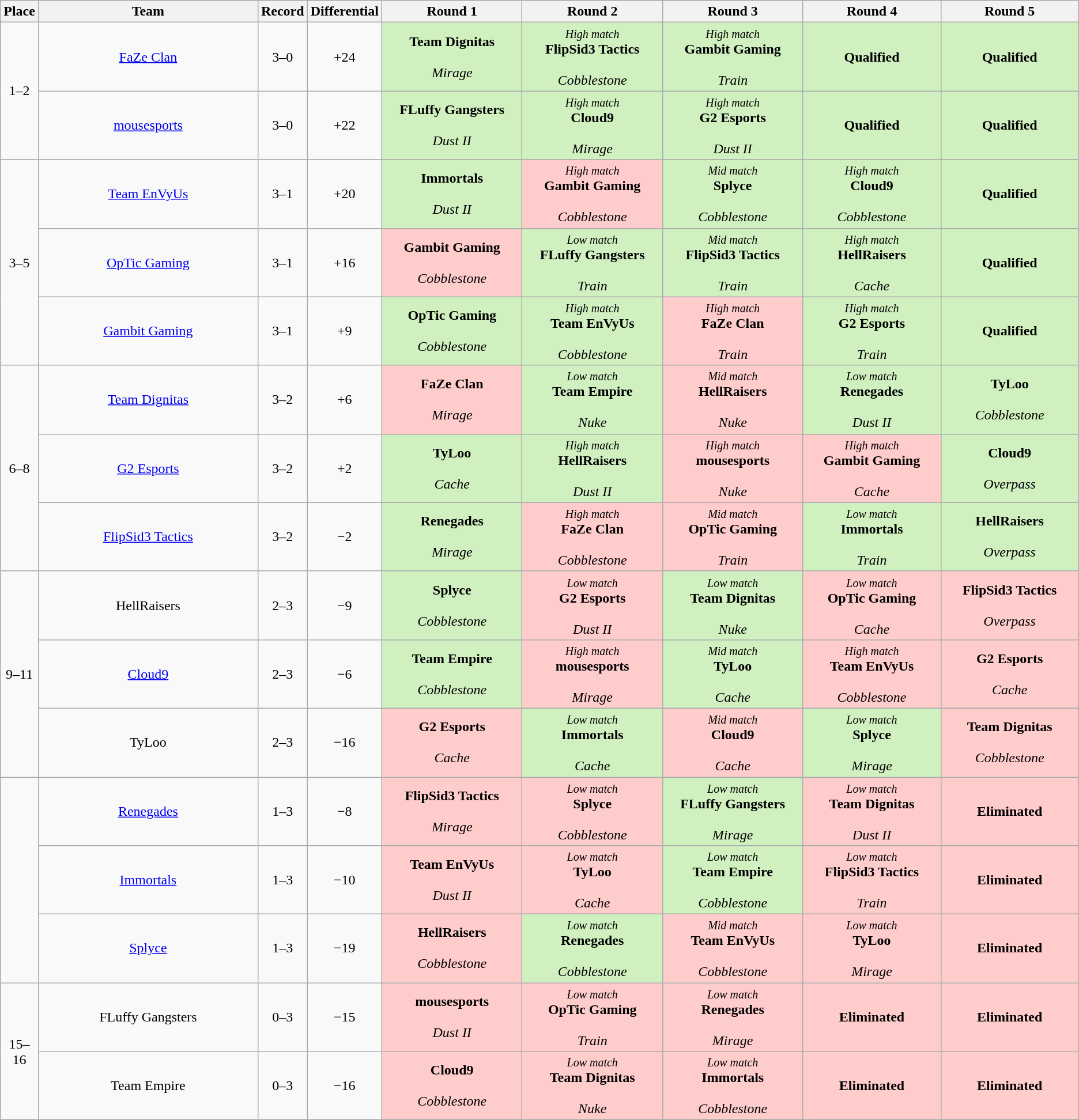<table class="wikitable" style="text-align: center;">
<tr>
<th width="20px">Place</th>
<th width="450px">Team</th>
<th width="50px">Record</th>
<th width="50px">Differential</th>
<th width="240px">Round 1</th>
<th width="240px">Round 2</th>
<th width="240px">Round 3</th>
<th width="240px">Round 4</th>
<th width="240px">Round 5</th>
</tr>
<tr>
<td rowspan="2">1–2</td>
<td><a href='#'>FaZe Clan</a></td>
<td>3–0</td>
<td>+24</td>
<td style="background: #D0F0C0;"><strong>Team Dignitas<br></strong><br><em>Mirage</em></td>
<td style="background: #D0F0C0;"><small><em>High match</em></small><br><strong>FlipSid3 Tactics<br></strong><br><em>Cobblestone</em></td>
<td style="background: #D0F0C0;"><small><em>High match</em></small><br><strong>Gambit Gaming</strong><br><strong></strong><br><em>Train</em></td>
<td style="background: #D0F0C0;"><strong>Qualified</strong></td>
<td style="background: #D0F0C0;"><strong>Qualified</strong></td>
</tr>
<tr>
<td><a href='#'>mousesports</a></td>
<td>3–0</td>
<td>+22</td>
<td style="background: #D0F0C0;"><strong>FLuffy Gangsters<br></strong><br><em>Dust II</em></td>
<td style="background: #D0F0C0;"><small><em>High match</em></small><br><strong>Cloud9<br></strong><br><em>Mirage</em></td>
<td style="background: #D0F0C0;"><small><em>High match</em></small><br><strong>G2 Esports<br></strong><br><em>Dust II</em></td>
<td style="background: #D0F0C0;"><strong>Qualified</strong></td>
<td style="background: #D0F0C0;"><strong>Qualified</strong></td>
</tr>
<tr>
<td rowspan="3">3–5</td>
<td><a href='#'>Team EnVyUs</a></td>
<td>3–1</td>
<td>+20</td>
<td style="background: #D0F0C0;"><strong>Immortals<br></strong><br><em>Dust II</em></td>
<td style="background: #FFCCCC;"><small><em>High match</em></small><br><strong>Gambit Gaming</strong><br><strong></strong><br><em>Cobblestone</em></td>
<td style="background: #D0F0C0;"><small><em>Mid match</em></small><br><strong>Splyce</strong><br><strong></strong><br><em>Cobblestone</em></td>
<td style="background: #D0F0C0;"><small><em>High match</em></small><br><strong>Cloud9<br></strong><br><em>Cobblestone</em></td>
<td style="background: #D0F0C0;"><strong>Qualified</strong></td>
</tr>
<tr>
<td><a href='#'>OpTic Gaming</a></td>
<td>3–1</td>
<td>+16</td>
<td style="background: #FFCCCC;"><strong>Gambit Gaming<br></strong><br><em>Cobblestone</em></td>
<td style="background: #D0F0C0;"><small><em>Low match</em></small><br><strong>FLuffy Gangsters<br></strong><br><em>Train</em></td>
<td style="background: #D0F0C0;"><small><em>Mid match</em></small><br><strong>FlipSid3 Tactics<br></strong><br><em>Train</em></td>
<td style="background: #D0F0C0;"><small><em>High match</em></small><br><strong>HellRaisers</strong><br><strong></strong><br><em>Cache</em></td>
<td style="background: #D0F0C0;"><strong>Qualified</strong></td>
</tr>
<tr>
<td><a href='#'>Gambit Gaming</a></td>
<td>3–1</td>
<td>+9</td>
<td style="background: #D0F0C0;"><strong>OpTic Gaming<br></strong><br><em>Cobblestone</em></td>
<td style="background: #D0F0C0;"><small><em>High match</em></small><br><strong>Team EnVyUs<br></strong><br><em>Cobblestone</em></td>
<td style="background: #FFCCCC;"><small><em>High match</em></small><br><strong>FaZe Clan<br></strong><br><em>Train</em></td>
<td style="background: #D0F0C0;"><small><em>High match</em></small><br><strong>G2 Esports<br></strong><br><em>Train</em></td>
<td style="background: #D0F0C0;"><strong>Qualified</strong></td>
</tr>
<tr>
<td rowspan="3">6–8</td>
<td><a href='#'>Team Dignitas</a></td>
<td>3–2</td>
<td>+6</td>
<td style="background: #FFCCCC;"><strong>FaZe Clan<br></strong><br><em>Mirage</em></td>
<td style="background: #D0F0C0;"><small><em>Low match</em></small><br><strong>Team Empire<br></strong><br><em>Nuke</em></td>
<td style="background: #FFCCCC;"><small><em>Mid match</em></small><br><strong>HellRaisers<br></strong><br><em>Nuke</em></td>
<td style="background: #D0F0C0;"><small><em>Low match</em></small><br><strong>Renegades<br></strong><br><em>Dust II</em></td>
<td style="background: #D0F0C0;"><strong>TyLoo<br></strong><br><em>Cobblestone</em></td>
</tr>
<tr>
<td><a href='#'>G2 Esports</a></td>
<td>3–2</td>
<td>+2</td>
<td style="background: #D0F0C0;"><strong>TyLoo<br></strong><br><em>Cache</em></td>
<td style="background: #D0F0C0;"><small><em>High match</em></small><br><strong>HellRaisers<br></strong><br><em>Dust II</em></td>
<td style="background: #FFCCCC;"><small><em>High match</em></small><br><strong>mousesports<br></strong><br><em>Nuke</em></td>
<td style="background: #FFCCCC;"><small><em>High match</em></small><br><strong>Gambit Gaming<br></strong><br><em>Cache</em></td>
<td style="background: #D0F0C0;"><strong>Cloud9<br></strong><br><em>Overpass</em></td>
</tr>
<tr>
<td><a href='#'>FlipSid3 Tactics</a></td>
<td>3–2</td>
<td>−2</td>
<td style="background: #D0F0C0;"><strong>Renegades<br></strong><br><em>Mirage</em></td>
<td style="background: #FFCCCC;"><small><em>High match</em></small><br><strong>FaZe Clan<br></strong><br><em>Cobblestone</em></td>
<td style="background: #FFCCCC;"><small><em>Mid match</em></small><br><strong>OpTic Gaming</strong><br><strong></strong><br><em>Train</em></td>
<td style="background: #D0F0C0;"><small><em>Low match</em></small><br><strong>Immortals</strong><br><strong></strong><br><em>Train</em></td>
<td style="background: #D0F0C0;"><strong>HellRaisers<br></strong><br><em>Overpass</em></td>
</tr>
<tr>
<td rowspan="3">9–11</td>
<td>HellRaisers</td>
<td>2–3</td>
<td>−9</td>
<td style="background: #D0F0C0;"><strong>Splyce<br></strong><br><em>Cobblestone</em></td>
<td style="background: #FFCCCC;"><small><em>Low match</em></small><br><strong>G2 Esports<br></strong><br><em>Dust II</em></td>
<td style="background: #D0F0C0;"><small><em>Low match</em></small><br><strong>Team Dignitas</strong><br><strong></strong><br><em>Nuke</em></td>
<td style="background: #FFCCCC;"><small><em>Low match</em></small><br><strong>OpTic Gaming<br></strong><br><em>Cache</em></td>
<td style="background: #FFCCCC;"><strong>FlipSid3 Tactics<br></strong><br><em>Overpass</em></td>
</tr>
<tr>
<td><a href='#'>Cloud9</a></td>
<td>2–3</td>
<td>−6</td>
<td style="background: #D0F0C0;"><strong>Team Empire<br></strong><br><em>Cobblestone</em></td>
<td style="background: #FFCCCC;"><small><em>High match</em></small><br><strong>mousesports<br></strong><br><em>Mirage</em></td>
<td style="background: #D0F0C0;"><small><em>Mid match</em></small><br><strong>TyLoo<br></strong><br><em>Cache</em></td>
<td style="background: #FFCCCC;"><small><em>High match</em></small><br><strong>Team EnVyUs<br></strong><br><em>Cobblestone</em></td>
<td style="background: #FFCCCC;"><strong>G2 Esports<br></strong><br><em>Cache</em></td>
</tr>
<tr>
<td>TyLoo</td>
<td>2–3</td>
<td>−16</td>
<td style="background: #FFCCCC;"><strong>G2 Esports<br> </strong><br><em>Cache</em></td>
<td style="background: #D0F0C0;"><small><em>Low match</em></small><br><strong>Immortals<br></strong><br><em>Cache</em></td>
<td style="background: #FFCCCC;"><small><em>Mid match</em></small><br><strong>Cloud9<br></strong><br><em>Cache</em></td>
<td style="background: #D0F0C0;"><small><em>Low match</em></small><br><strong>Splyce<br></strong><br><em>Mirage</em></td>
<td style="background: #FFCCCC;"><strong>Team Dignitas<br></strong><br><em>Cobblestone</em></td>
</tr>
<tr>
<td rowspan="3"></td>
<td><a href='#'>Renegades</a></td>
<td>1–3</td>
<td>−8</td>
<td style="background: #FFCCCC;"><strong>FlipSid3 Tactics<br></strong><br><em>Mirage</em></td>
<td style="background: #FFCCCC;"><small><em>Low match</em></small><br><strong>Splyce</strong><br><strong></strong><br><em>Cobblestone</em></td>
<td style="background: #D0F0C0;"><small><em>Low match</em></small><br><strong>FLuffy Gangsters<br></strong><br><em>Mirage</em></td>
<td style="background: #FFCCCC;"><small><em>Low match</em></small><br><strong>Team Dignitas<br></strong><br><em>Dust II</em></td>
<td style="background: #FFCCCC;"><strong>Eliminated</strong></td>
</tr>
<tr>
<td><a href='#'>Immortals</a></td>
<td>1–3</td>
<td>−10</td>
<td style="background: #FFCCCC;"><strong>Team EnVyUs<br></strong><br><em>Dust II</em></td>
<td style="background: #FFCCCC;"><small><em>Low match</em></small><br><strong>TyLoo<br></strong><br><em>Cache</em></td>
<td style="background: #D0F0C0;"><small><em>Low match</em></small><br><strong>Team Empire<br></strong><br><em>Cobblestone</em></td>
<td style="background: #FFCCCC;"><small><em>Low match</em></small><br><strong>FlipSid3 Tactics<br></strong><br><em>Train</em></td>
<td style="background: #FFCCCC;"><strong>Eliminated</strong></td>
</tr>
<tr>
<td><a href='#'>Splyce</a></td>
<td>1–3</td>
<td>−19</td>
<td style="background: #FFCCCC;"><strong>HellRaisers<br></strong><br><em>Cobblestone</em></td>
<td style="background: #D0F0C0;"><small><em>Low match</em></small><br><strong>Renegades<br></strong><br><em>Cobblestone</em></td>
<td style="background: #FFCCCC;"><small><em>Mid match</em></small><br><strong>Team EnVyUs</strong><br><strong></strong><br><em>Cobblestone</em></td>
<td style="background: #FFCCCC;"><small><em>Low match</em></small><br><strong>TyLoo<br></strong><br><em>Mirage</em></td>
<td style="background: #FFCCCC;"><strong>Eliminated</strong></td>
</tr>
<tr>
<td rowspan="2">15–16</td>
<td>FLuffy Gangsters</td>
<td>0–3</td>
<td>−15</td>
<td style="background: #FFCCCC;"><strong>mousesports<br></strong><br><em>Dust II</em></td>
<td style="background: #FFCCCC;"><small><em>Low match</em></small><br><strong>OpTic Gaming</strong><br><strong></strong><br><em>Train</em></td>
<td style="background: #FFCCCC;"><small><em>Low match</em></small><br><strong>Renegades</strong><br><strong></strong><br><em>Mirage</em></td>
<td style="background: #FFCCCC;"><strong>Eliminated</strong></td>
<td style="background: #FFCCCC;"><strong>Eliminated</strong></td>
</tr>
<tr>
<td>Team Empire</td>
<td>0–3</td>
<td>−16</td>
<td style="background: #FFCCCC;"><strong>Cloud9<br></strong><br><em>Cobblestone</em></td>
<td style="background: #FFCCCC;"><small><em>Low match</em></small><br><strong>Team Dignitas<br></strong><br><em>Nuke</em></td>
<td style="background: #FFCCCC;"><small><em>Low match</em></small><br><strong>Immortals<br></strong><br><em>Cobblestone</em></td>
<td style="background: #FFCCCC;"><strong>Eliminated</strong></td>
<td style="background: #FFCCCC;"><strong>Eliminated</strong></td>
</tr>
</table>
